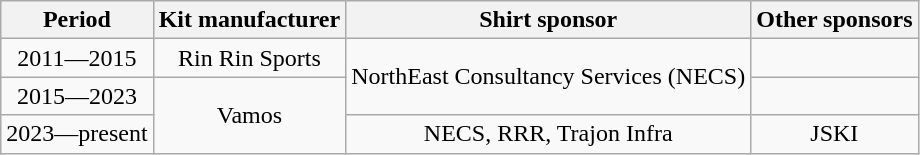<table class="wikitable" style="text-align:center;margin-left:1em;float:center">
<tr>
<th>Period</th>
<th>Kit manufacturer</th>
<th>Shirt sponsor</th>
<th>Other sponsors</th>
</tr>
<tr>
<td>2011—2015</td>
<td>Rin Rin Sports</td>
<td rowspan=2>NorthEast Consultancy Services (NECS)</td>
</tr>
<tr>
<td>2015—2023</td>
<td rowspan="2">Vamos</td>
<td></td>
</tr>
<tr>
<td>2023—present</td>
<td>NECS, RRR, Trajon Infra</td>
<td>JSKI</td>
</tr>
</table>
